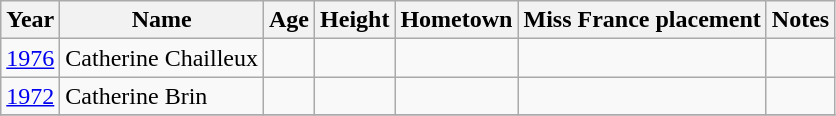<table class="wikitable sortable">
<tr>
<th>Year</th>
<th>Name</th>
<th>Age</th>
<th>Height</th>
<th>Hometown</th>
<th>Miss France placement</th>
<th>Notes</th>
</tr>
<tr>
<td><a href='#'>1976</a></td>
<td>Catherine Chailleux</td>
<td></td>
<td></td>
<td></td>
<td></td>
<td></td>
</tr>
<tr>
<td><a href='#'>1972</a></td>
<td>Catherine Brin</td>
<td></td>
<td></td>
<td></td>
<td></td>
<td></td>
</tr>
<tr>
</tr>
</table>
